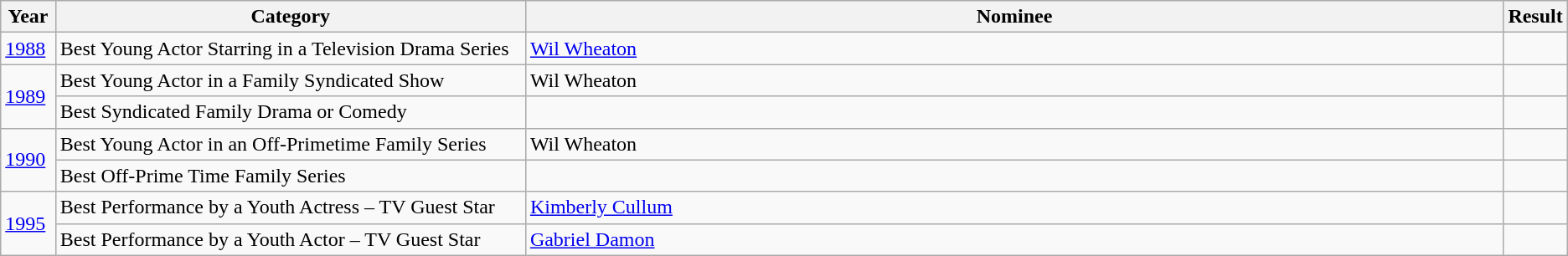<table class="wikitable plainrowheaders">
<tr>
<th scope="col" width="3.5%">Year</th>
<th scope="col" width="30%">Category</th>
<th scope="col">Nominee</th>
<th scope="col" width="3.5%">Result</th>
</tr>
<tr>
<td scope="row"><a href='#'>1988</a></td>
<td>Best Young Actor Starring in a Television Drama Series</td>
<td><a href='#'>Wil Wheaton</a></td>
<td></td>
</tr>
<tr>
<td scope="row" rowspan=2><a href='#'>1989</a></td>
<td>Best Young Actor in a Family Syndicated Show</td>
<td>Wil Wheaton</td>
<td></td>
</tr>
<tr>
<td>Best Syndicated Family Drama or Comedy</td>
<td></td>
<td></td>
</tr>
<tr>
<td scope="row" rowspan=2><a href='#'>1990</a></td>
<td>Best Young Actor in an Off-Primetime Family Series</td>
<td>Wil Wheaton</td>
<td></td>
</tr>
<tr>
<td>Best Off-Prime Time Family Series</td>
<td></td>
<td></td>
</tr>
<tr>
<td scope="row" rowspan=2><a href='#'>1995</a></td>
<td>Best Performance by a Youth Actress – TV Guest Star</td>
<td><a href='#'>Kimberly Cullum</a></td>
<td></td>
</tr>
<tr>
<td>Best Performance by a Youth Actor – TV Guest Star</td>
<td><a href='#'>Gabriel Damon</a></td>
<td></td>
</tr>
</table>
